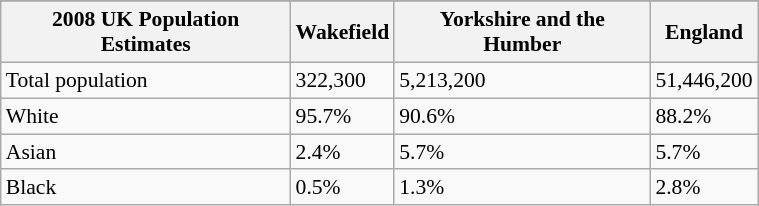<table class="wikitable" id="toc" style="float:right; margin-left: 1em; width: 40%; font-size: 90%;" cellspacing="5">
<tr>
</tr>
<tr>
<th>2008 UK Population Estimates</th>
<th>Wakefield</th>
<th>Yorkshire and the Humber</th>
<th>England</th>
</tr>
<tr>
<td>Total population</td>
<td>322,300</td>
<td>5,213,200</td>
<td>51,446,200</td>
</tr>
<tr>
<td>White</td>
<td>95.7%</td>
<td>90.6%</td>
<td>88.2%</td>
</tr>
<tr>
<td>Asian</td>
<td>2.4%</td>
<td>5.7%</td>
<td>5.7%</td>
</tr>
<tr>
<td>Black</td>
<td>0.5%</td>
<td>1.3%</td>
<td>2.8%</td>
</tr>
</table>
